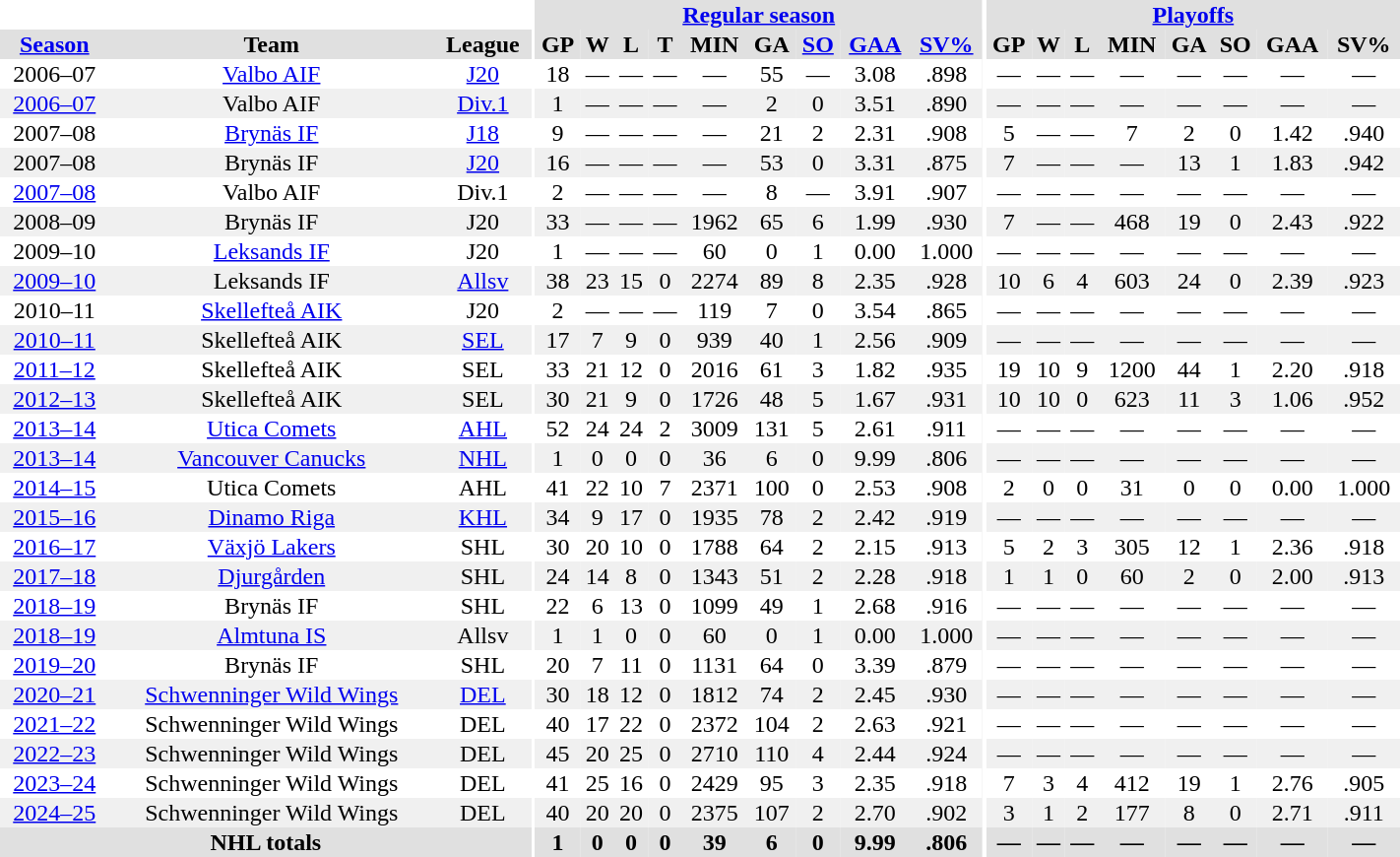<table border="0" cellpadding="1" cellspacing="0" style="width:75%; text-align:center;">
<tr bgcolor="#e0e0e0">
<th colspan="3" bgcolor="#ffffff"></th>
<th rowspan="99" bgcolor="#ffffff"></th>
<th colspan="9" bgcolor="#e0e0e0"><a href='#'>Regular season</a></th>
<th rowspan="99" bgcolor="#ffffff"></th>
<th colspan="8" bgcolor="#e0e0e0"><a href='#'>Playoffs</a></th>
</tr>
<tr bgcolor="#e0e0e0">
<th><a href='#'>Season</a></th>
<th>Team</th>
<th>League</th>
<th>GP</th>
<th>W</th>
<th>L</th>
<th>T</th>
<th>MIN</th>
<th>GA</th>
<th><a href='#'>SO</a></th>
<th><a href='#'>GAA</a></th>
<th><a href='#'>SV%</a></th>
<th>GP</th>
<th>W</th>
<th>L</th>
<th>MIN</th>
<th>GA</th>
<th>SO</th>
<th>GAA</th>
<th>SV%</th>
</tr>
<tr>
<td>2006–07</td>
<td><a href='#'>Valbo AIF</a></td>
<td><a href='#'>J20</a></td>
<td>18</td>
<td>—</td>
<td>—</td>
<td>—</td>
<td>—</td>
<td>55</td>
<td>—</td>
<td>3.08</td>
<td>.898</td>
<td>—</td>
<td>—</td>
<td>—</td>
<td>—</td>
<td>—</td>
<td>—</td>
<td>—</td>
<td>—</td>
</tr>
<tr bgcolor="#f0f0f0">
<td><a href='#'>2006–07</a></td>
<td>Valbo AIF</td>
<td><a href='#'>Div.1</a></td>
<td>1</td>
<td>—</td>
<td>—</td>
<td>—</td>
<td>—</td>
<td>2</td>
<td>0</td>
<td>3.51</td>
<td>.890</td>
<td>—</td>
<td>—</td>
<td>—</td>
<td>—</td>
<td>—</td>
<td>—</td>
<td>—</td>
<td>—</td>
</tr>
<tr>
<td>2007–08</td>
<td><a href='#'>Brynäs IF</a></td>
<td><a href='#'>J18</a></td>
<td>9</td>
<td>—</td>
<td>—</td>
<td>—</td>
<td>—</td>
<td>21</td>
<td>2</td>
<td>2.31</td>
<td>.908</td>
<td>5</td>
<td>—</td>
<td>—</td>
<td>7</td>
<td>2</td>
<td>0</td>
<td>1.42</td>
<td>.940</td>
</tr>
<tr bgcolor="#f0f0f0">
<td>2007–08</td>
<td>Brynäs IF</td>
<td><a href='#'>J20</a></td>
<td>16</td>
<td>—</td>
<td>—</td>
<td>—</td>
<td>—</td>
<td>53</td>
<td>0</td>
<td>3.31</td>
<td>.875</td>
<td>7</td>
<td>—</td>
<td>—</td>
<td>—</td>
<td>13</td>
<td>1</td>
<td>1.83</td>
<td>.942</td>
</tr>
<tr>
<td><a href='#'>2007–08</a></td>
<td>Valbo AIF</td>
<td>Div.1</td>
<td>2</td>
<td>—</td>
<td>—</td>
<td>—</td>
<td>—</td>
<td>8</td>
<td>—</td>
<td>3.91</td>
<td>.907</td>
<td>—</td>
<td>—</td>
<td>—</td>
<td>—</td>
<td>—</td>
<td>—</td>
<td>—</td>
<td>—</td>
</tr>
<tr bgcolor="#f0f0f0">
<td>2008–09</td>
<td>Brynäs IF</td>
<td>J20</td>
<td>33</td>
<td>—</td>
<td>—</td>
<td>—</td>
<td>1962</td>
<td>65</td>
<td>6</td>
<td>1.99</td>
<td>.930</td>
<td>7</td>
<td>—</td>
<td>—</td>
<td>468</td>
<td>19</td>
<td>0</td>
<td>2.43</td>
<td>.922</td>
</tr>
<tr>
<td>2009–10</td>
<td><a href='#'>Leksands IF</a></td>
<td>J20</td>
<td>1</td>
<td>—</td>
<td>—</td>
<td>—</td>
<td>60</td>
<td>0</td>
<td>1</td>
<td>0.00</td>
<td>1.000</td>
<td>—</td>
<td>—</td>
<td>—</td>
<td>—</td>
<td>—</td>
<td>—</td>
<td>—</td>
<td>—</td>
</tr>
<tr bgcolor="#f0f0f0">
<td><a href='#'>2009–10</a></td>
<td>Leksands IF</td>
<td><a href='#'>Allsv</a></td>
<td>38</td>
<td>23</td>
<td>15</td>
<td>0</td>
<td>2274</td>
<td>89</td>
<td>8</td>
<td>2.35</td>
<td>.928</td>
<td>10</td>
<td>6</td>
<td>4</td>
<td>603</td>
<td>24</td>
<td>0</td>
<td>2.39</td>
<td>.923</td>
</tr>
<tr>
<td>2010–11</td>
<td><a href='#'>Skellefteå AIK</a></td>
<td>J20</td>
<td>2</td>
<td>—</td>
<td>—</td>
<td>—</td>
<td>119</td>
<td>7</td>
<td>0</td>
<td>3.54</td>
<td>.865</td>
<td>—</td>
<td>—</td>
<td>—</td>
<td>—</td>
<td>—</td>
<td>—</td>
<td>—</td>
<td>—</td>
</tr>
<tr bgcolor="#f0f0f0">
<td><a href='#'>2010–11</a></td>
<td>Skellefteå AIK</td>
<td><a href='#'>SEL</a></td>
<td>17</td>
<td>7</td>
<td>9</td>
<td>0</td>
<td>939</td>
<td>40</td>
<td>1</td>
<td>2.56</td>
<td>.909</td>
<td>—</td>
<td>—</td>
<td>—</td>
<td>—</td>
<td>—</td>
<td>—</td>
<td>—</td>
<td>—</td>
</tr>
<tr>
<td><a href='#'>2011–12</a></td>
<td>Skellefteå AIK</td>
<td>SEL</td>
<td>33</td>
<td>21</td>
<td>12</td>
<td>0</td>
<td>2016</td>
<td>61</td>
<td>3</td>
<td>1.82</td>
<td>.935</td>
<td>19</td>
<td>10</td>
<td>9</td>
<td>1200</td>
<td>44</td>
<td>1</td>
<td>2.20</td>
<td>.918</td>
</tr>
<tr bgcolor="#f0f0f0">
<td><a href='#'>2012–13</a></td>
<td>Skellefteå AIK</td>
<td>SEL</td>
<td>30</td>
<td>21</td>
<td>9</td>
<td>0</td>
<td>1726</td>
<td>48</td>
<td>5</td>
<td>1.67</td>
<td>.931</td>
<td>10</td>
<td>10</td>
<td>0</td>
<td>623</td>
<td>11</td>
<td>3</td>
<td>1.06</td>
<td>.952</td>
</tr>
<tr>
<td><a href='#'>2013–14</a></td>
<td><a href='#'>Utica Comets</a></td>
<td><a href='#'>AHL</a></td>
<td>52</td>
<td>24</td>
<td>24</td>
<td>2</td>
<td>3009</td>
<td>131</td>
<td>5</td>
<td>2.61</td>
<td>.911</td>
<td>—</td>
<td>—</td>
<td>—</td>
<td>—</td>
<td>—</td>
<td>—</td>
<td>—</td>
<td>—</td>
</tr>
<tr bgcolor="#f0f0f0">
<td><a href='#'>2013–14</a></td>
<td><a href='#'>Vancouver Canucks</a></td>
<td><a href='#'>NHL</a></td>
<td>1</td>
<td>0</td>
<td>0</td>
<td>0</td>
<td>36</td>
<td>6</td>
<td>0</td>
<td>9.99</td>
<td>.806</td>
<td>—</td>
<td>—</td>
<td>—</td>
<td>—</td>
<td>—</td>
<td>—</td>
<td>—</td>
<td>—</td>
</tr>
<tr>
<td><a href='#'>2014–15</a></td>
<td>Utica Comets</td>
<td>AHL</td>
<td>41</td>
<td>22</td>
<td>10</td>
<td>7</td>
<td>2371</td>
<td>100</td>
<td>0</td>
<td>2.53</td>
<td>.908</td>
<td>2</td>
<td>0</td>
<td>0</td>
<td>31</td>
<td>0</td>
<td>0</td>
<td>0.00</td>
<td>1.000</td>
</tr>
<tr bgcolor="#f0f0f0">
<td><a href='#'>2015–16</a></td>
<td><a href='#'>Dinamo Riga</a></td>
<td><a href='#'>KHL</a></td>
<td>34</td>
<td>9</td>
<td>17</td>
<td>0</td>
<td>1935</td>
<td>78</td>
<td>2</td>
<td>2.42</td>
<td>.919</td>
<td>—</td>
<td>—</td>
<td>—</td>
<td>—</td>
<td>—</td>
<td>—</td>
<td>—</td>
<td>—</td>
</tr>
<tr>
<td><a href='#'>2016–17</a></td>
<td><a href='#'>Växjö Lakers</a></td>
<td>SHL</td>
<td>30</td>
<td>20</td>
<td>10</td>
<td>0</td>
<td>1788</td>
<td>64</td>
<td>2</td>
<td>2.15</td>
<td>.913</td>
<td>5</td>
<td>2</td>
<td>3</td>
<td>305</td>
<td>12</td>
<td>1</td>
<td>2.36</td>
<td>.918</td>
</tr>
<tr bgcolor="#f0f0f0">
<td><a href='#'>2017–18</a></td>
<td><a href='#'>Djurgården</a></td>
<td>SHL</td>
<td>24</td>
<td>14</td>
<td>8</td>
<td>0</td>
<td>1343</td>
<td>51</td>
<td>2</td>
<td>2.28</td>
<td>.918</td>
<td>1</td>
<td>1</td>
<td>0</td>
<td>60</td>
<td>2</td>
<td>0</td>
<td>2.00</td>
<td>.913</td>
</tr>
<tr>
<td><a href='#'>2018–19</a></td>
<td>Brynäs IF</td>
<td>SHL</td>
<td>22</td>
<td>6</td>
<td>13</td>
<td>0</td>
<td>1099</td>
<td>49</td>
<td>1</td>
<td>2.68</td>
<td>.916</td>
<td>—</td>
<td>—</td>
<td>—</td>
<td>—</td>
<td>—</td>
<td>—</td>
<td>—</td>
<td>—</td>
</tr>
<tr bgcolor="#f0f0f0">
<td><a href='#'>2018–19</a></td>
<td><a href='#'>Almtuna IS</a></td>
<td>Allsv</td>
<td>1</td>
<td>1</td>
<td>0</td>
<td>0</td>
<td>60</td>
<td>0</td>
<td>1</td>
<td>0.00</td>
<td>1.000</td>
<td>—</td>
<td>—</td>
<td>—</td>
<td>—</td>
<td>—</td>
<td>—</td>
<td>—</td>
<td>—</td>
</tr>
<tr>
<td><a href='#'>2019–20</a></td>
<td>Brynäs IF</td>
<td>SHL</td>
<td>20</td>
<td>7</td>
<td>11</td>
<td>0</td>
<td>1131</td>
<td>64</td>
<td>0</td>
<td>3.39</td>
<td>.879</td>
<td>—</td>
<td>—</td>
<td>—</td>
<td>—</td>
<td>—</td>
<td>—</td>
<td>—</td>
<td>—</td>
</tr>
<tr bgcolor="#f0f0f0">
<td><a href='#'>2020–21</a></td>
<td><a href='#'>Schwenninger Wild Wings</a></td>
<td><a href='#'>DEL</a></td>
<td>30</td>
<td>18</td>
<td>12</td>
<td>0</td>
<td>1812</td>
<td>74</td>
<td>2</td>
<td>2.45</td>
<td>.930</td>
<td>—</td>
<td>—</td>
<td>—</td>
<td>—</td>
<td>—</td>
<td>—</td>
<td>—</td>
<td>—</td>
</tr>
<tr>
<td><a href='#'>2021–22</a></td>
<td>Schwenninger Wild Wings</td>
<td>DEL</td>
<td>40</td>
<td>17</td>
<td>22</td>
<td>0</td>
<td>2372</td>
<td>104</td>
<td>2</td>
<td>2.63</td>
<td>.921</td>
<td>—</td>
<td>—</td>
<td>—</td>
<td>—</td>
<td>—</td>
<td>—</td>
<td>—</td>
<td>—</td>
</tr>
<tr bgcolor="#f0f0f0">
<td><a href='#'>2022–23</a></td>
<td>Schwenninger Wild Wings</td>
<td>DEL</td>
<td>45</td>
<td>20</td>
<td>25</td>
<td>0</td>
<td>2710</td>
<td>110</td>
<td>4</td>
<td>2.44</td>
<td>.924</td>
<td>—</td>
<td>—</td>
<td>—</td>
<td>—</td>
<td>—</td>
<td>—</td>
<td>—</td>
<td>—</td>
</tr>
<tr>
<td><a href='#'>2023–24</a></td>
<td>Schwenninger Wild Wings</td>
<td>DEL</td>
<td>41</td>
<td>25</td>
<td>16</td>
<td>0</td>
<td>2429</td>
<td>95</td>
<td>3</td>
<td>2.35</td>
<td>.918</td>
<td>7</td>
<td>3</td>
<td>4</td>
<td>412</td>
<td>19</td>
<td>1</td>
<td>2.76</td>
<td>.905</td>
</tr>
<tr bgcolor="#f0f0f0">
<td><a href='#'>2024–25</a></td>
<td>Schwenninger Wild Wings</td>
<td>DEL</td>
<td>40</td>
<td>20</td>
<td>20</td>
<td>0</td>
<td>2375</td>
<td>107</td>
<td>2</td>
<td>2.70</td>
<td>.902</td>
<td>3</td>
<td>1</td>
<td>2</td>
<td>177</td>
<td>8</td>
<td>0</td>
<td>2.71</td>
<td>.911</td>
</tr>
<tr bgcolor="#e0e0e0">
<th colspan="3">NHL totals</th>
<th>1</th>
<th>0</th>
<th>0</th>
<th>0</th>
<th>39</th>
<th>6</th>
<th>0</th>
<th>9.99</th>
<th>.806</th>
<th>—</th>
<th>—</th>
<th>—</th>
<th>—</th>
<th>—</th>
<th>—</th>
<th>—</th>
<th>—</th>
</tr>
</table>
